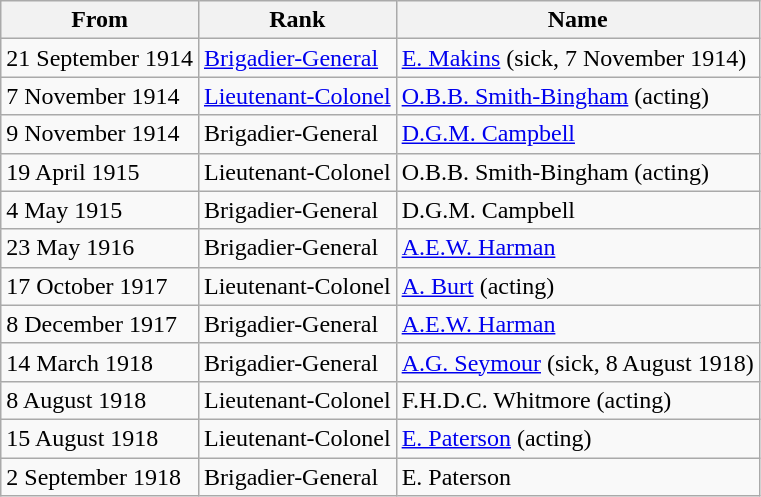<table class="wikitable">
<tr>
<th>From</th>
<th>Rank</th>
<th>Name</th>
</tr>
<tr>
<td>21 September 1914</td>
<td><a href='#'>Brigadier-General</a></td>
<td><a href='#'>E. Makins</a> (sick, 7 November 1914)</td>
</tr>
<tr>
<td>7 November 1914</td>
<td><a href='#'>Lieutenant-Colonel</a></td>
<td><a href='#'>O.B.B. Smith-Bingham</a> (acting)</td>
</tr>
<tr>
<td>9 November 1914</td>
<td>Brigadier-General</td>
<td><a href='#'>D.G.M. Campbell</a></td>
</tr>
<tr>
<td>19 April 1915</td>
<td>Lieutenant-Colonel</td>
<td>O.B.B. Smith-Bingham (acting)</td>
</tr>
<tr>
<td>4 May 1915</td>
<td>Brigadier-General</td>
<td>D.G.M. Campbell</td>
</tr>
<tr>
<td>23 May 1916</td>
<td>Brigadier-General</td>
<td><a href='#'>A.E.W. Harman</a></td>
</tr>
<tr>
<td>17 October 1917</td>
<td>Lieutenant-Colonel</td>
<td><a href='#'>A. Burt</a> (acting)</td>
</tr>
<tr>
<td>8 December 1917</td>
<td>Brigadier-General</td>
<td><a href='#'>A.E.W. Harman</a></td>
</tr>
<tr>
<td>14 March 1918</td>
<td>Brigadier-General</td>
<td><a href='#'>A.G. Seymour</a> (sick, 8 August 1918)</td>
</tr>
<tr>
<td>8 August 1918</td>
<td>Lieutenant-Colonel</td>
<td>F.H.D.C. Whitmore (acting)</td>
</tr>
<tr>
<td>15 August 1918</td>
<td>Lieutenant-Colonel</td>
<td><a href='#'>E. Paterson</a> (acting)</td>
</tr>
<tr>
<td>2 September 1918</td>
<td>Brigadier-General</td>
<td>E. Paterson</td>
</tr>
</table>
